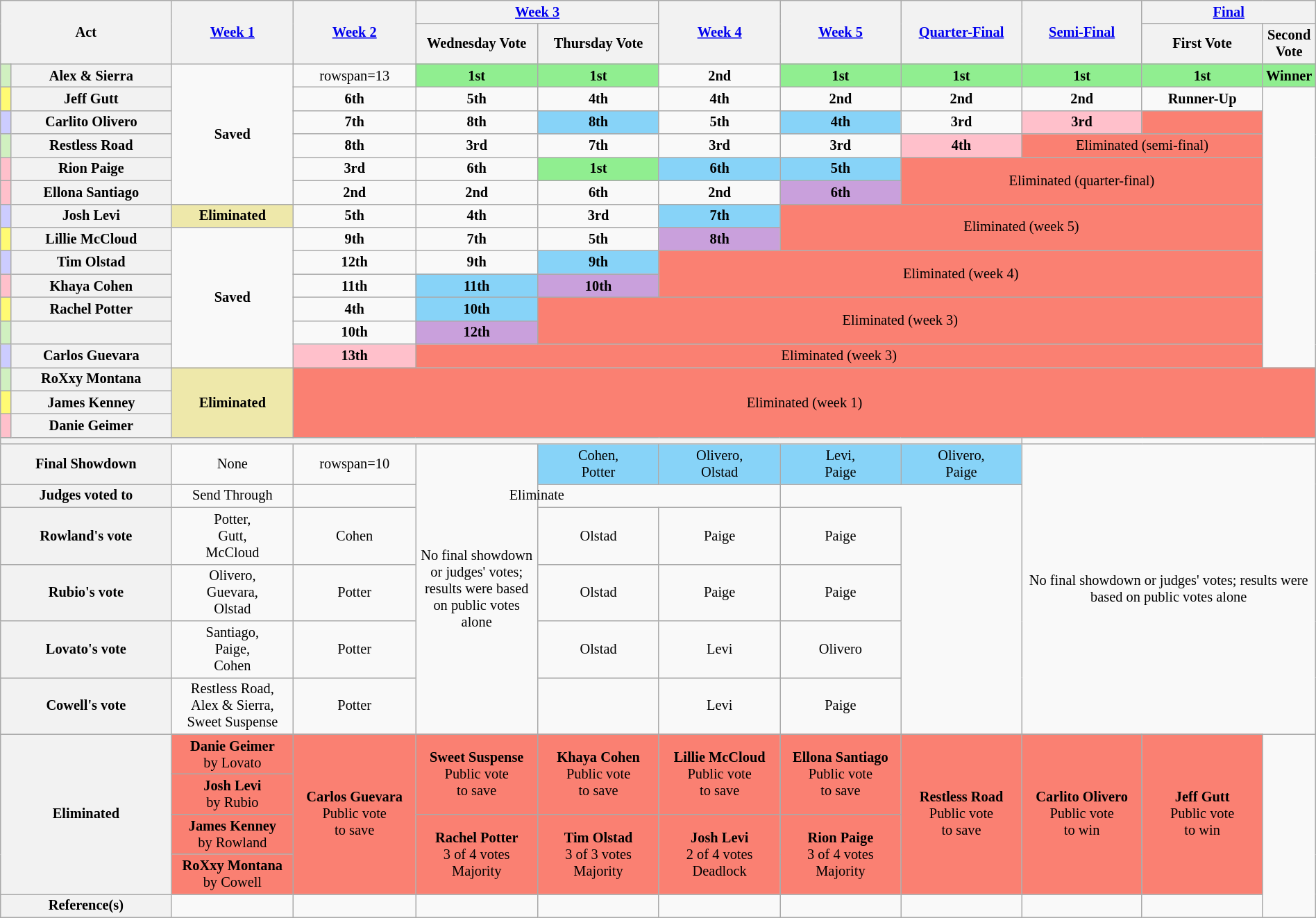<table class="wikitable" style="text-align:center; font-size:85%; width:100%">
<tr>
<th style="width:13.6%" colspan="2" rowspan="2" scope="col">Act</th>
<th style="width:9.6%" rowspan="2" scope="col"><a href='#'>Week 1</a></th>
<th style="width:9.6%" rowspan="2" scope="col"><a href='#'>Week 2</a></th>
<th colspan="2"><a href='#'>Week 3</a></th>
<th style="width:9.6%" rowspan="2" scope="col"><a href='#'>Week 4</a></th>
<th style="width:9.6%" rowspan="2" scope="col"><a href='#'>Week 5</a></th>
<th style="width:9.6%" rowspan="2" scope="col"><a href='#'>Quarter-Final</a></th>
<th style="width:9.6%" rowspan="2" scope="col"><a href='#'>Semi-Final</a></th>
<th colspan="2"><a href='#'>Final</a></th>
</tr>
<tr>
<th style="width:9.6%">Wednesday Vote</th>
<th style="width:9.6%">Thursday Vote</th>
<th style="width:9.6%">First Vote</th>
<th style="width:9.6%">Second Vote</th>
</tr>
<tr>
<th style="background:#d0f0c0"></th>
<th scope="row">Alex & Sierra</th>
<td rowspan=6><strong>Saved</strong></td>
<td>rowspan=13 </td>
<td style="background:lightgreen"><strong>1st</strong></td>
<td style="background:lightgreen"><strong>1st</strong></td>
<td><strong>2nd</strong></td>
<td style="background:lightgreen"><strong>1st</strong></td>
<td style="background:lightgreen"><strong>1st</strong></td>
<td style="background:lightgreen"><strong>1st</strong></td>
<td style="background:lightgreen"><strong>1st</strong></td>
<td style="background:lightgreen"><strong>Winner</strong></td>
</tr>
<tr>
<th style="background:#fffa73"></th>
<th scope="row">Jeff Gutt</th>
<td><strong>6th</strong></td>
<td><strong>5th</strong></td>
<td><strong>4th</strong></td>
<td><strong>4th</strong></td>
<td><strong>2nd</strong></td>
<td><strong>2nd</strong></td>
<td><strong>2nd</strong></td>
<td><strong>Runner-Up</strong></td>
</tr>
<tr>
<th style="background:#ccf"></th>
<th scope="row">Carlito Olivero</th>
<td><strong>7th</strong></td>
<td><strong>8th</strong></td>
<td style="background:#87D3F8"><strong>8th</strong></td>
<td><strong>5th</strong></td>
<td style="background:#87D3F8"><strong>4th</strong></td>
<td><strong>3rd</strong></td>
<td style="background:pink"><strong>3rd</strong></td>
<td style="background:salmon"></td>
</tr>
<tr>
<th style="background:#d0f0c0"></th>
<th scope="row">Restless Road</th>
<td><strong>8th</strong></td>
<td><strong>3rd</strong></td>
<td><strong>7th</strong></td>
<td><strong>3rd</strong></td>
<td><strong>3rd</strong></td>
<td style="background:pink"><strong>4th</strong></td>
<td colspan="2" style="background:salmon">Eliminated (semi-final)</td>
</tr>
<tr>
<th style="background:pink"></th>
<th scope="row">Rion Paige</th>
<td><strong>3rd</strong></td>
<td><strong>6th</strong></td>
<td style="background:lightgreen"><strong>1st</strong></td>
<td style="background:#87D3F8"><strong>6th</strong> </td>
<td style="background:#87D3F8"><strong>5th</strong></td>
<td rowspan="2" colspan="3" style="background:salmon">Eliminated (quarter-final)</td>
</tr>
<tr>
<th style="background:pink"></th>
<th scope="row">Ellona Santiago</th>
<td><strong>2nd</strong></td>
<td><strong>2nd</strong></td>
<td><strong>6th</strong></td>
<td><strong>2nd</strong></td>
<td style="background:#C9A0DC"><strong>6th</strong></td>
</tr>
<tr>
<th style="background:#ccf"></th>
<th scope="row">Josh Levi</th>
<td style="background:#EEE8AA"><strong>Eliminated</strong></td>
<td><strong>5th</strong></td>
<td><strong>4th</strong></td>
<td><strong>3rd</strong></td>
<td style="background:#87D3F8"><strong>7th</strong> </td>
<td rowspan="2" colspan="4" style="background:salmon">Eliminated (week 5)</td>
</tr>
<tr>
<th style="background:#fffa73"></th>
<th scope="row">Lillie McCloud</th>
<td rowspan=6><strong>Saved</strong></td>
<td><strong>9th</strong></td>
<td><strong>7th</strong></td>
<td><strong>5th</strong></td>
<td style="background:#C9A0DC"><strong>8th</strong></td>
</tr>
<tr>
<th style="background:#ccf"></th>
<th scope="row">Tim Olstad</th>
<td><strong>12th</strong></td>
<td><strong>9th</strong></td>
<td style="background:#87D3F8"><strong>9th</strong></td>
<td rowspan="2" colspan="5" style="background:salmon">Eliminated (week 4)</td>
</tr>
<tr>
<th style="background:pink"></th>
<th scope="row">Khaya Cohen</th>
<td><strong>11th</strong></td>
<td style="background:#87D3F8"><strong>11th</strong></td>
<td style="background:#C9A0DC"><strong>10th</strong></td>
</tr>
<tr>
<th style="background:#fffa73"></th>
<th scope="row">Rachel Potter</th>
<td><strong>4th</strong></td>
<td style="background:#87D3F8"><strong>10th</strong></td>
<td rowspan="2" colspan="6" style="background:salmon">Eliminated (week 3)</td>
</tr>
<tr>
<th style="background:#d0f0c0"></th>
<th scope="row"></th>
<td><strong>10th</strong></td>
<td style="background:#C9A0DC"><strong>12th</strong></td>
</tr>
<tr>
<th style="background:#ccf"></th>
<th scope="row">Carlos Guevara</th>
<td style="background:pink"><strong>13th</strong></td>
<td colspan="7" style="background:salmon">Eliminated (week 3)</td>
</tr>
<tr>
<th style="background:#d0f0c0"></th>
<th scope="row">RoXxy Montana</th>
<td rowspan=3 style="background:#EEE8AA"><strong>Eliminated</strong></td>
<td rowspan="3" colspan="9" style="background:salmon">Eliminated (week 1)</td>
</tr>
<tr>
<th style="background:#fffa73"></th>
<th scope="row">James Kenney</th>
</tr>
<tr>
<th style="background:pink"></th>
<th scope="row">Danie Geimer</th>
</tr>
<tr>
<th colspan="9"></th>
</tr>
<tr>
<th scope="row" colspan="2">Final Showdown </th>
<td>None</td>
<td>rowspan=10 </td>
<td rowspan=6>No final showdown or judges' votes; results were based on public votes alone</td>
<td style="background:#87D3F8">Cohen,<br>Potter</td>
<td style="background:#87D3F8">Olivero,<br>Olstad</td>
<td style="background:#87D3F8">Levi,<br>Paige</td>
<td style="background:#87D3F8">Olivero,<br>Paige</td>
<td colspan=3 rowspan=6>No final showdown or judges' votes; results were based on public votes alone</td>
</tr>
<tr>
<th scope="row" colspan="2">Judges voted to</th>
<td>Send Through</td>
<td colspan="4">Eliminate</td>
</tr>
<tr>
<th scope="row" colspan="2">Rowland's vote</th>
<td>Potter,<br>Gutt,<br>McCloud</td>
<td>Cohen</td>
<td>Olstad</td>
<td>Paige</td>
<td>Paige</td>
</tr>
<tr>
<th scope="row" colspan="2">Rubio's  vote</th>
<td>Olivero,<br>Guevara,<br>Olstad</td>
<td>Potter</td>
<td>Olstad</td>
<td>Paige</td>
<td>Paige</td>
</tr>
<tr>
<th scope="row" colspan="2">Lovato's vote</th>
<td>Santiago,<br>Paige,<br>Cohen</td>
<td>Potter</td>
<td>Olstad</td>
<td>Levi</td>
<td>Olivero</td>
</tr>
<tr>
<th scope="row" colspan="2">Cowell's vote</th>
<td>Restless Road,<br>Alex & Sierra,<br>Sweet Suspense</td>
<td>Potter</td>
<td></td>
<td>Levi</td>
<td>Paige</td>
</tr>
<tr>
<th scope="row" colspan="2" rowspan="4">Eliminated</th>
<td style="background:salmon;"><strong>Danie Geimer</strong><br>by Lovato</td>
<td style="background:salmon;" rowspan="4"><strong>Carlos Guevara</strong><br>Public vote<br>to save </td>
<td style="background:salmon;" rowspan="2"><strong>Sweet Suspense</strong><br>Public vote<br>to save </td>
<td style="background:salmon;" rowspan="2"><strong>Khaya Cohen</strong><br>Public vote<br>to save </td>
<td style="background:salmon;" rowspan="2"><strong>Lillie McCloud</strong><br>Public vote<br>to save </td>
<td style="background:salmon;" rowspan="2"><strong>Ellona Santiago</strong><br>Public vote<br>to save</td>
<td style="background:salmon;" rowspan="4"><strong>Restless Road</strong><br>Public vote<br>to save</td>
<td style="background:salmon;" rowspan="4"><strong>Carlito Olivero</strong><br>Public vote<br>to win</td>
<td style="background:salmon;" rowspan="4"><strong>Jeff Gutt</strong><br>Public vote<br>to win</td>
</tr>
<tr>
<td style="background:salmon;"><strong>Josh Levi</strong><br>by Rubio </td>
</tr>
<tr style="background:salmon;">
<td><strong>James Kenney</strong><br>by Rowland</td>
<td rowspan="2"><strong>Rachel Potter</strong><br>3 of 4 votes<br>Majority</td>
<td rowspan="2"><strong>Tim Olstad</strong><br>3 of 3 votes<br>Majority</td>
<td rowspan="2"><strong>Josh Levi</strong><br>2 of 4 votes<br>Deadlock</td>
<td rowspan="2"><strong>Rion Paige</strong><br>3 of 4 votes<br>Majority</td>
</tr>
<tr>
<td style="background:salmon;"><strong>RoXxy Montana</strong><br>by Cowell</td>
</tr>
<tr>
<th scope="row" colspan="2">Reference(s)</th>
<td></td>
<td></td>
<td></td>
<td></td>
<td></td>
<td></td>
<td></td>
<td></td>
<td></td>
</tr>
</table>
